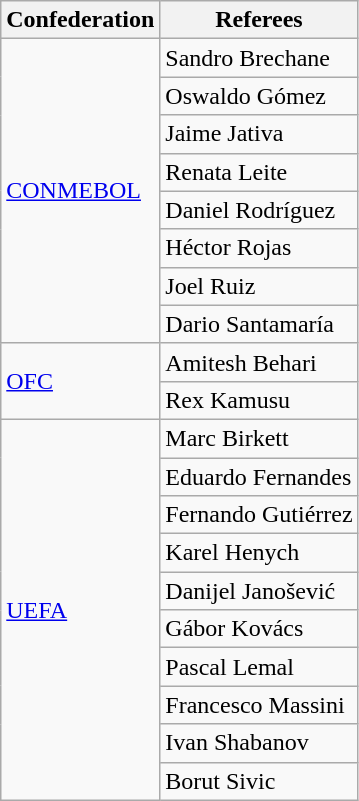<table class="wikitable">
<tr>
<th>Confederation</th>
<th>Referees</th>
</tr>
<tr>
<td rowspan="8"><a href='#'>CONMEBOL</a></td>
<td> Sandro Brechane</td>
</tr>
<tr>
<td> Oswaldo Gómez</td>
</tr>
<tr>
<td> Jaime Jativa</td>
</tr>
<tr>
<td> Renata Leite</td>
</tr>
<tr>
<td> Daniel Rodríguez</td>
</tr>
<tr>
<td> Héctor Rojas</td>
</tr>
<tr>
<td> Joel Ruiz</td>
</tr>
<tr>
<td> Dario Santamaría</td>
</tr>
<tr>
<td rowspan="2"><a href='#'>OFC</a></td>
<td> Amitesh Behari</td>
</tr>
<tr>
<td> Rex Kamusu</td>
</tr>
<tr>
<td rowspan="10"><a href='#'>UEFA</a></td>
<td> Marc Birkett</td>
</tr>
<tr>
<td> Eduardo Fernandes</td>
</tr>
<tr>
<td> Fernando Gutiérrez</td>
</tr>
<tr>
<td> Karel Henych</td>
</tr>
<tr>
<td> Danijel Janošević</td>
</tr>
<tr>
<td> Gábor Kovács</td>
</tr>
<tr>
<td> Pascal Lemal</td>
</tr>
<tr>
<td> Francesco Massini</td>
</tr>
<tr>
<td> Ivan Shabanov</td>
</tr>
<tr>
<td> Borut Sivic</td>
</tr>
</table>
